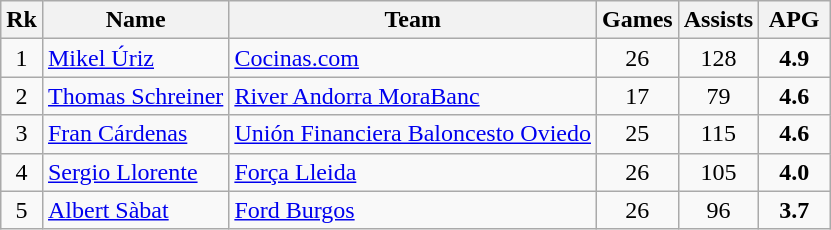<table class="wikitable" style="text-align: center;">
<tr>
<th>Rk</th>
<th>Name</th>
<th>Team</th>
<th>Games</th>
<th>Assists</th>
<th style="width:40px;">APG</th>
</tr>
<tr>
<td>1</td>
<td align="left"> <a href='#'>Mikel Úriz</a></td>
<td align="left"><a href='#'>Cocinas.com</a></td>
<td>26</td>
<td>128</td>
<td><strong>4.9</strong></td>
</tr>
<tr>
<td>2</td>
<td align="left"> <a href='#'>Thomas Schreiner</a></td>
<td align="left"><a href='#'>River Andorra MoraBanc</a></td>
<td>17</td>
<td>79</td>
<td><strong>4.6</strong></td>
</tr>
<tr>
<td>3</td>
<td align="left"> <a href='#'>Fran Cárdenas</a></td>
<td align="left"><a href='#'>Unión Financiera Baloncesto Oviedo</a></td>
<td>25</td>
<td>115</td>
<td><strong>4.6</strong></td>
</tr>
<tr>
<td>4</td>
<td align="left"> <a href='#'>Sergio Llorente</a></td>
<td align="left"><a href='#'>Força Lleida</a></td>
<td>26</td>
<td>105</td>
<td><strong>4.0</strong></td>
</tr>
<tr>
<td>5</td>
<td align="left"> <a href='#'>Albert Sàbat</a></td>
<td align="left"><a href='#'>Ford Burgos</a></td>
<td>26</td>
<td>96</td>
<td><strong>3.7</strong></td>
</tr>
</table>
